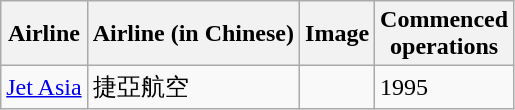<table class="wikitable sortable">
<tr valign="middle">
<th>Airline</th>
<th>Airline (in Chinese)</th>
<th>Image</th>
<th>Commenced<br>operations</th>
</tr>
<tr>
<td><a href='#'>Jet Asia</a></td>
<td>捷亞航空</td>
<td></td>
<td>1995</td>
</tr>
</table>
